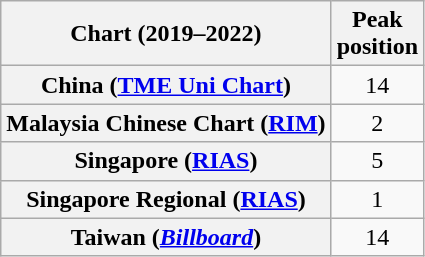<table class="wikitable plainrowheaders sortable" style="text-align:center">
<tr>
<th scope="col">Chart (2019–2022)</th>
<th scope="col">Peak<br>position</th>
</tr>
<tr>
<th scope="row">China (<a href='#'>TME Uni Chart</a>)</th>
<td>14</td>
</tr>
<tr>
<th scope="row">Malaysia Chinese Chart (<a href='#'>RIM</a>)</th>
<td>2</td>
</tr>
<tr>
<th scope="row">Singapore (<a href='#'>RIAS</a>)</th>
<td>5</td>
</tr>
<tr>
<th scope="row">Singapore Regional (<a href='#'>RIAS</a>)</th>
<td>1</td>
</tr>
<tr>
<th scope="row">Taiwan (<em><a href='#'>Billboard</a></em>)</th>
<td>14</td>
</tr>
</table>
